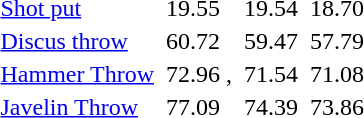<table>
<tr>
<td><a href='#'>Shot put</a></td>
<td></td>
<td>19.55 </td>
<td></td>
<td>19.54 </td>
<td></td>
<td>18.70</td>
</tr>
<tr>
<td><a href='#'>Discus throw</a></td>
<td></td>
<td>60.72</td>
<td></td>
<td>59.47</td>
<td></td>
<td>57.79 </td>
</tr>
<tr>
<td><a href='#'>Hammer Throw</a></td>
<td></td>
<td>72.96 , </td>
<td></td>
<td>71.54 </td>
<td></td>
<td>71.08 </td>
</tr>
<tr>
<td><a href='#'>Javelin Throw</a></td>
<td></td>
<td>77.09 </td>
<td></td>
<td>74.39 </td>
<td></td>
<td>73.86 </td>
</tr>
</table>
